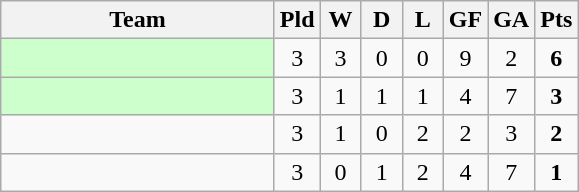<table class=wikitable style="text-align:center">
<tr>
<th width=175>Team</th>
<th width=20>Pld</th>
<th width=20>W</th>
<th width=20>D</th>
<th width=20>L</th>
<th width=20>GF</th>
<th width=20>GA</th>
<th width=20>Pts</th>
</tr>
<tr>
<td align=left style="background:#ccffcc;"></td>
<td>3</td>
<td>3</td>
<td>0</td>
<td>0</td>
<td>9</td>
<td>2</td>
<td><strong>6</strong></td>
</tr>
<tr>
<td align=left style="background:#ccffcc;"></td>
<td>3</td>
<td>1</td>
<td>1</td>
<td>1</td>
<td>4</td>
<td>7</td>
<td><strong>3</strong></td>
</tr>
<tr>
<td align=left></td>
<td>3</td>
<td>1</td>
<td>0</td>
<td>2</td>
<td>2</td>
<td>3</td>
<td><strong>2</strong></td>
</tr>
<tr>
<td align=left></td>
<td>3</td>
<td>0</td>
<td>1</td>
<td>2</td>
<td>4</td>
<td>7</td>
<td><strong>1</strong></td>
</tr>
</table>
